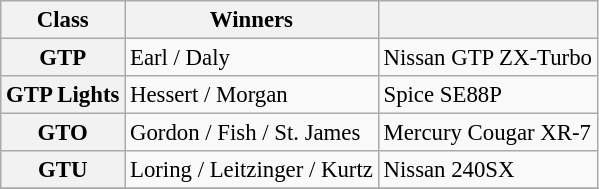<table class="wikitable" style="font-size: 95%">
<tr>
<th>Class</th>
<th>Winners</th>
<th></th>
</tr>
<tr>
<th>GTP</th>
<td>Earl / Daly</td>
<td>Nissan GTP ZX-Turbo</td>
</tr>
<tr>
<th>GTP Lights</th>
<td>Hessert / Morgan</td>
<td>Spice SE88P</td>
</tr>
<tr>
<th>GTO</th>
<td>Gordon / Fish / St. James</td>
<td>Mercury Cougar XR-7</td>
</tr>
<tr>
<th>GTU</th>
<td>Loring / Leitzinger / Kurtz</td>
<td>Nissan 240SX</td>
</tr>
<tr>
</tr>
</table>
